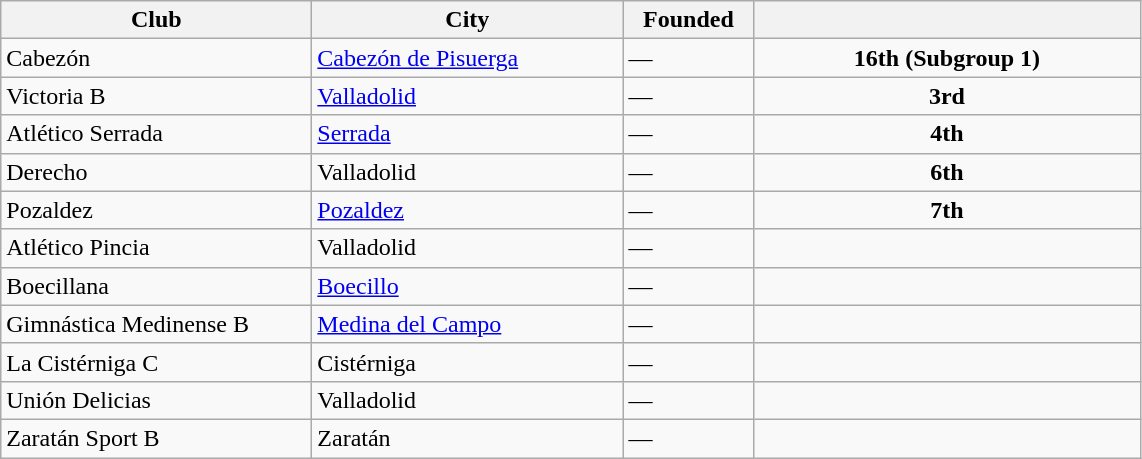<table class="wikitable sortable">
<tr>
<th width=200>Club</th>
<th width=200>City</th>
<th width=80>Founded</th>
<th width=250></th>
</tr>
<tr>
<td>Cabezón</td>
<td><a href='#'>Cabezón de Pisuerga</a></td>
<td>—</td>
<td align=center><strong>16th (Subgroup 1)</strong></td>
</tr>
<tr>
<td>Victoria B</td>
<td><a href='#'>Valladolid</a></td>
<td>—</td>
<td align=center><strong>3rd</strong></td>
</tr>
<tr>
<td>Atlético Serrada</td>
<td><a href='#'>Serrada</a></td>
<td>—</td>
<td align=center><strong>4th</strong></td>
</tr>
<tr>
<td>Derecho</td>
<td>Valladolid</td>
<td>—</td>
<td align=center><strong>6th</strong></td>
</tr>
<tr>
<td>Pozaldez</td>
<td><a href='#'>Pozaldez</a></td>
<td>—</td>
<td align=center><strong>7th</strong></td>
</tr>
<tr>
<td>Atlético Pincia</td>
<td>Valladolid</td>
<td>—</td>
<td align=center></td>
</tr>
<tr>
<td>Boecillana</td>
<td><a href='#'>Boecillo</a></td>
<td>—</td>
<td align=center></td>
</tr>
<tr>
<td>Gimnástica Medinense B</td>
<td><a href='#'>Medina del Campo</a></td>
<td>—</td>
<td align=center></td>
</tr>
<tr>
<td>La Cistérniga C</td>
<td>Cistérniga</td>
<td>—</td>
<td align=center></td>
</tr>
<tr>
<td>Unión Delicias</td>
<td>Valladolid</td>
<td>—</td>
<td align=center></td>
</tr>
<tr>
<td>Zaratán Sport B</td>
<td>Zaratán</td>
<td>—</td>
<td align=center></td>
</tr>
</table>
